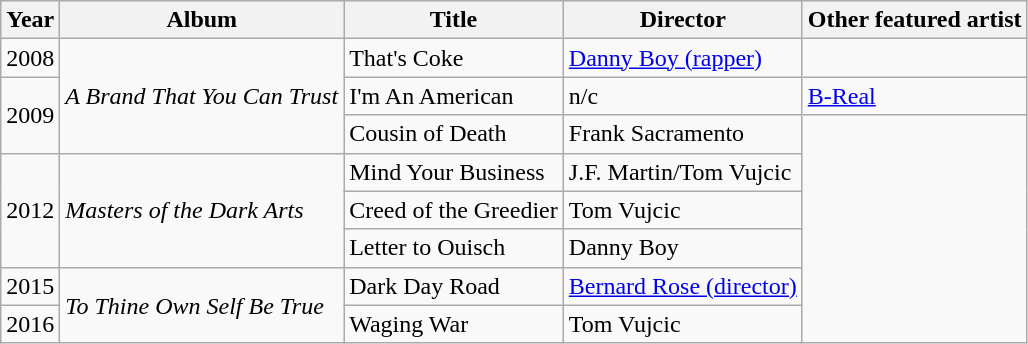<table class="wikitable">
<tr>
<th>Year</th>
<th>Album</th>
<th>Title</th>
<th>Director</th>
<th>Other featured artist</th>
</tr>
<tr>
<td>2008</td>
<td rowspan="3"><em>A Brand That You Can Trust</em></td>
<td>That's Coke</td>
<td><a href='#'>Danny Boy (rapper)</a></td>
<td></td>
</tr>
<tr>
<td rowspan="2">2009</td>
<td>I'm An American</td>
<td>n/c</td>
<td><a href='#'>B-Real</a></td>
</tr>
<tr>
<td>Cousin of Death</td>
<td>Frank Sacramento</td>
<td rowspan="6"></td>
</tr>
<tr>
<td rowspan="3">2012</td>
<td rowspan="3"><em>Masters of the Dark Arts</em></td>
<td>Mind Your Business</td>
<td>J.F. Martin/Tom Vujcic</td>
</tr>
<tr>
<td>Creed of the Greedier</td>
<td>Tom Vujcic</td>
</tr>
<tr>
<td>Letter to Ouisch</td>
<td>Danny Boy</td>
</tr>
<tr>
<td>2015</td>
<td rowspan="2"><em>To Thine Own Self Be True</em></td>
<td>Dark Day Road</td>
<td><a href='#'>Bernard Rose (director)</a></td>
</tr>
<tr>
<td>2016</td>
<td>Waging War</td>
<td>Tom Vujcic</td>
</tr>
</table>
